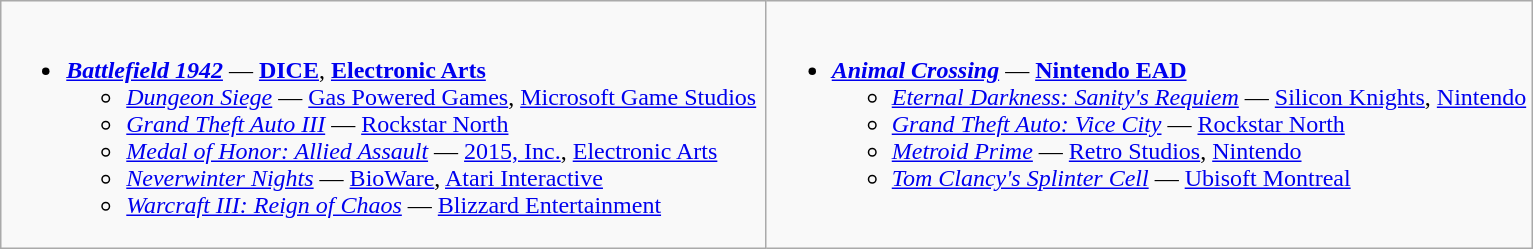<table class="wikitable">
<tr>
<td valign="top" width="50%"><br><ul><li><strong><em><a href='#'>Battlefield 1942</a></em></strong> — <strong><a href='#'>DICE</a></strong>, <strong><a href='#'>Electronic Arts</a></strong><ul><li><em><a href='#'>Dungeon Siege</a></em> — <a href='#'>Gas Powered Games</a>, <a href='#'>Microsoft Game Studios</a></li><li><em><a href='#'>Grand Theft Auto III</a></em> — <a href='#'>Rockstar North</a></li><li><em><a href='#'>Medal of Honor: Allied Assault</a></em> — <a href='#'>2015, Inc.</a>, <a href='#'>Electronic Arts</a></li><li><em><a href='#'>Neverwinter Nights</a></em> — <a href='#'>BioWare</a>, <a href='#'>Atari Interactive</a></li><li><em><a href='#'>Warcraft III: Reign of Chaos</a></em> — <a href='#'>Blizzard Entertainment</a></li></ul></li></ul></td>
<td valign="top" width="50%"><br><ul><li><strong><em><a href='#'>Animal Crossing</a></em></strong> — <strong><a href='#'>Nintendo EAD</a></strong><ul><li><em><a href='#'>Eternal Darkness: Sanity's Requiem</a></em> — <a href='#'>Silicon Knights</a>, <a href='#'>Nintendo</a></li><li><em><a href='#'>Grand Theft Auto: Vice City</a></em> — <a href='#'>Rockstar North</a></li><li><em><a href='#'>Metroid Prime</a></em> — <a href='#'>Retro Studios</a>, <a href='#'>Nintendo</a></li><li><em><a href='#'>Tom Clancy's Splinter Cell</a></em> — <a href='#'>Ubisoft Montreal</a></li></ul></li></ul></td>
</tr>
</table>
